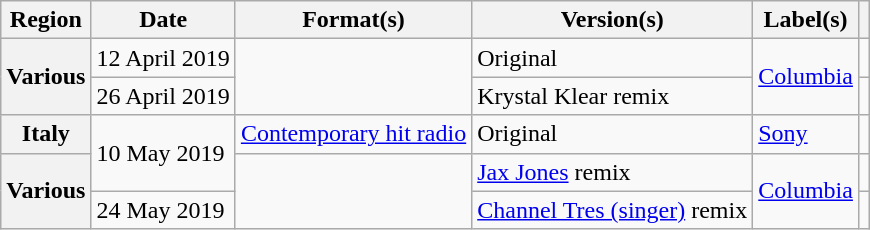<table class="wikitable plainrowheaders">
<tr>
<th scope="col">Region</th>
<th scope="col">Date</th>
<th scope="col">Format(s)</th>
<th scope="col">Version(s)</th>
<th scope="col">Label(s)</th>
<th scope="col"></th>
</tr>
<tr>
<th scope="row" rowspan="2">Various</th>
<td>12 April 2019</td>
<td rowspan="2"></td>
<td>Original</td>
<td rowspan="2"><a href='#'>Columbia</a></td>
<td></td>
</tr>
<tr>
<td>26 April 2019</td>
<td>Krystal Klear remix</td>
<td></td>
</tr>
<tr>
<th scope="row">Italy</th>
<td rowspan="2">10 May 2019</td>
<td><a href='#'>Contemporary hit radio</a></td>
<td>Original</td>
<td><a href='#'>Sony</a></td>
<td></td>
</tr>
<tr>
<th scope="row" rowspan="2">Various</th>
<td rowspan="2"></td>
<td><a href='#'>Jax Jones</a> remix</td>
<td rowspan="2"><a href='#'>Columbia</a></td>
<td></td>
</tr>
<tr>
<td>24 May 2019</td>
<td><a href='#'>Channel Tres (singer)</a> remix</td>
<td></td>
</tr>
</table>
